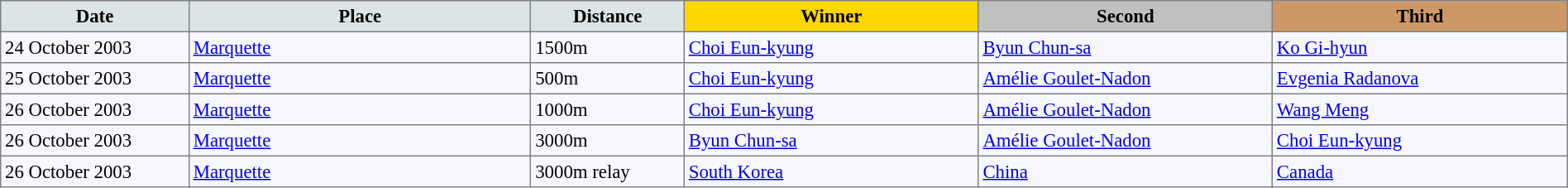<table bgcolor="#f7f8ff" cellpadding="3" cellspacing="0" border="1" style="font-size: 95%; border: gray solid 1px; border-collapse: collapse;">
<tr bgcolor="#CCCCCC">
<td align="center" bgcolor="#DCE5E5" width="150"><strong>Date</strong></td>
<td align="center" bgcolor="#DCE5E5" width="280"><strong>Place</strong></td>
<td align="center" bgcolor="#DCE5E5" width="120"><strong>Distance</strong></td>
<td align="center" bgcolor="gold" width="240"><strong>Winner</strong></td>
<td align="center" bgcolor="silver" width="240"><strong>Second</strong></td>
<td align="center" bgcolor="CC9966" width="240"><strong>Third</strong></td>
</tr>
<tr align="left">
<td>24 October 2003</td>
<td> <a href='#'>Marquette</a></td>
<td>1500m</td>
<td> <a href='#'>Choi Eun-kyung</a></td>
<td> <a href='#'>Byun Chun-sa</a></td>
<td> <a href='#'>Ko Gi-hyun</a></td>
</tr>
<tr align="left">
<td>25 October 2003</td>
<td> <a href='#'>Marquette</a></td>
<td>500m</td>
<td> <a href='#'>Choi Eun-kyung</a></td>
<td> <a href='#'>Amélie Goulet-Nadon</a></td>
<td> <a href='#'>Evgenia Radanova</a></td>
</tr>
<tr align="left">
<td>26 October 2003</td>
<td> <a href='#'>Marquette</a></td>
<td>1000m</td>
<td> <a href='#'>Choi Eun-kyung</a></td>
<td> <a href='#'>Amélie Goulet-Nadon</a></td>
<td> <a href='#'>Wang Meng</a></td>
</tr>
<tr align="left">
<td>26 October 2003</td>
<td> <a href='#'>Marquette</a></td>
<td>3000m</td>
<td> <a href='#'>Byun Chun-sa</a></td>
<td> <a href='#'>Amélie Goulet-Nadon</a></td>
<td> <a href='#'>Choi Eun-kyung</a></td>
</tr>
<tr align="left">
<td>26 October 2003</td>
<td> <a href='#'>Marquette</a></td>
<td>3000m relay</td>
<td> <a href='#'>South Korea</a></td>
<td> <a href='#'>China</a></td>
<td> <a href='#'>Canada</a></td>
</tr>
</table>
